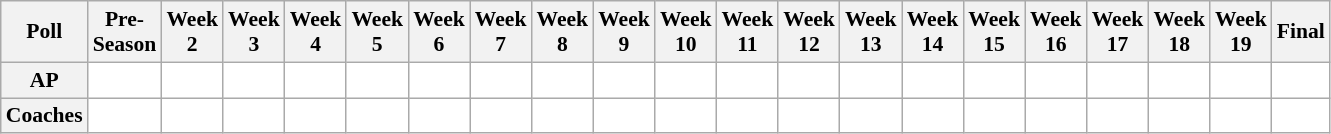<table class="wikitable" style="white-space:nowrap;font-size:90%">
<tr>
<th>Poll</th>
<th>Pre-<br>Season</th>
<th>Week<br>2</th>
<th>Week<br>3</th>
<th>Week<br>4</th>
<th>Week<br>5</th>
<th>Week<br>6</th>
<th>Week<br>7</th>
<th>Week<br>8</th>
<th>Week<br>9</th>
<th>Week<br>10</th>
<th>Week<br>11</th>
<th>Week<br>12</th>
<th>Week<br>13</th>
<th>Week<br>14</th>
<th>Week<br>15</th>
<th>Week<br>16</th>
<th>Week<br>17</th>
<th>Week<br>18</th>
<th>Week<br>19</th>
<th>Final</th>
</tr>
<tr style="text-align:center;">
<th>AP</th>
<td style="background:#FFF;"></td>
<td style="background:#FFF;"></td>
<td style="background:#FFF;"></td>
<td style="background:#FFF;"></td>
<td style="background:#FFF;"></td>
<td style="background:#FFF;"></td>
<td style="background:#FFF;"></td>
<td style="background:#FFF;"></td>
<td style="background:#FFF;"></td>
<td style="background:#FFF;"></td>
<td style="background:#FFF;"></td>
<td style="background:#FFF;"></td>
<td style="background:#FFF;"></td>
<td style="background:#FFF;"></td>
<td style="background:#FFF;"></td>
<td style="background:#FFF;"></td>
<td style="background:#FFF;"></td>
<td style="background:#FFF;"></td>
<td style="background:#FFF;"></td>
<td style="background:#FFF;"></td>
</tr>
<tr style="text-align:center;">
<th>Coaches</th>
<td style="background:#FFF;"></td>
<td style="background:#FFF;"></td>
<td style="background:#FFF;"></td>
<td style="background:#FFF;"></td>
<td style="background:#FFF;"></td>
<td style="background:#FFF;"></td>
<td style="background:#FFF;"></td>
<td style="background:#FFF;"></td>
<td style="background:#FFF;"></td>
<td style="background:#FFF;"></td>
<td style="background:#FFF;"></td>
<td style="background:#FFF;"></td>
<td style="background:#FFF;"></td>
<td style="background:#FFF;"></td>
<td style="background:#FFF;"></td>
<td style="background:#FFF;"></td>
<td style="background:#FFF;"></td>
<td style="background:#FFF;"></td>
<td style="background:#FFF;"></td>
<td style="background:#FFF;"></td>
</tr>
</table>
